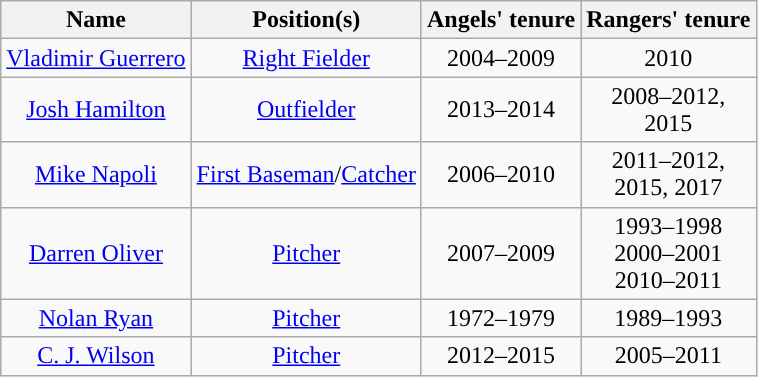<table class="wikitable" style="text-align: center">
<tr>
<th>Name</th>
<th>Position(s)</th>
<th>Angels' tenure</th>
<th>Rangers' tenure</th>
</tr>
<tr>
<td><a href='#'>Vladimir Guerrero</a></td>
<td><a href='#'>Right Fielder</a></td>
<td>2004–2009</td>
<td>2010</td>
</tr>
<tr>
<td><a href='#'>Josh Hamilton</a></td>
<td><a href='#'>Outfielder</a></td>
<td>2013–2014</td>
<td>2008–2012,<br>2015</td>
</tr>
<tr>
<td><a href='#'>Mike Napoli</a></td>
<td><a href='#'>First Baseman</a>/<a href='#'>Catcher</a></td>
<td>2006–2010</td>
<td>2011–2012,<br>2015, 2017</td>
</tr>
<tr>
<td><a href='#'>Darren Oliver</a></td>
<td><a href='#'>Pitcher</a></td>
<td>2007–2009</td>
<td>1993–1998<br>2000–2001<br>2010–2011</td>
</tr>
<tr>
<td><a href='#'>Nolan Ryan</a></td>
<td><a href='#'>Pitcher</a></td>
<td>1972–1979</td>
<td>1989–1993</td>
</tr>
<tr>
<td><a href='#'>C. J. Wilson</a></td>
<td><a href='#'>Pitcher</a></td>
<td>2012–2015</td>
<td>2005–2011</td>
</tr>
</table>
